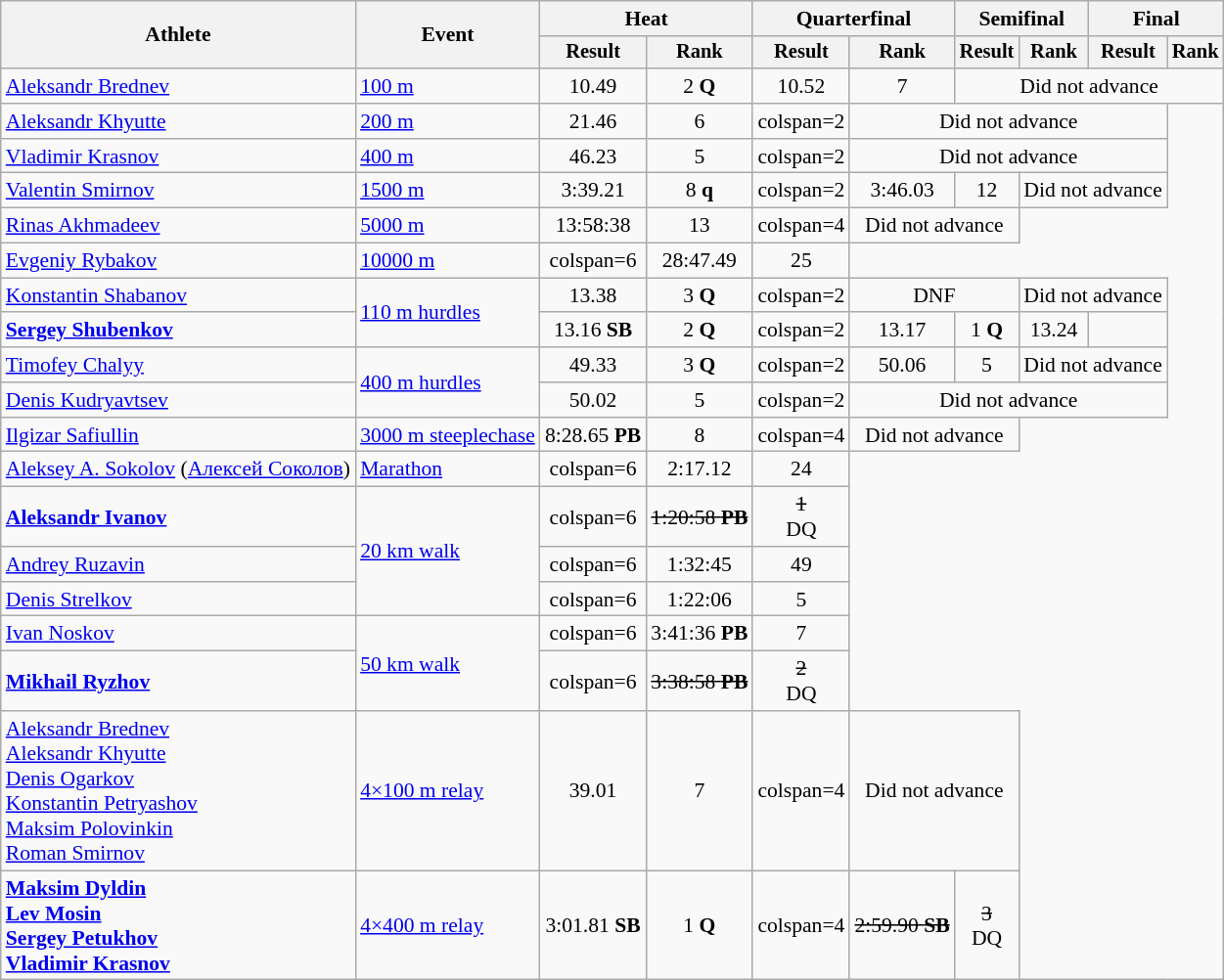<table class="wikitable" style="font-size:90%">
<tr>
<th rowspan="2">Athlete</th>
<th rowspan="2">Event</th>
<th colspan="2">Heat</th>
<th colspan="2">Quarterfinal</th>
<th colspan="2">Semifinal</th>
<th colspan="2">Final</th>
</tr>
<tr style="font-size:95%">
<th>Result</th>
<th>Rank</th>
<th>Result</th>
<th>Rank</th>
<th>Result</th>
<th>Rank</th>
<th>Result</th>
<th>Rank</th>
</tr>
<tr align=center>
<td align=left><a href='#'>Aleksandr Brednev</a></td>
<td align=left><a href='#'>100 m</a></td>
<td>10.49</td>
<td>2 <strong>Q</strong></td>
<td>10.52</td>
<td>7</td>
<td colspan=4>Did not advance</td>
</tr>
<tr align=center>
<td align=left><a href='#'>Aleksandr Khyutte</a></td>
<td align=left><a href='#'>200 m</a></td>
<td>21.46</td>
<td>6</td>
<td>colspan=2 </td>
<td colspan=4>Did not advance</td>
</tr>
<tr align=center>
<td align=left><a href='#'>Vladimir Krasnov</a></td>
<td align=left><a href='#'>400 m</a></td>
<td>46.23</td>
<td>5</td>
<td>colspan=2 </td>
<td colspan=4>Did not advance</td>
</tr>
<tr align=center>
<td align=left><a href='#'>Valentin Smirnov</a></td>
<td align=left><a href='#'>1500 m</a></td>
<td>3:39.21</td>
<td>8 <strong>q</strong></td>
<td>colspan=2 </td>
<td>3:46.03</td>
<td>12</td>
<td colspan=2>Did not advance</td>
</tr>
<tr align=center>
<td align=left><a href='#'>Rinas Akhmadeev</a></td>
<td align=left><a href='#'>5000 m</a></td>
<td>13:58:38</td>
<td>13</td>
<td>colspan=4 </td>
<td colspan=2>Did not advance</td>
</tr>
<tr align=center>
<td align=left><a href='#'>Evgeniy Rybakov</a></td>
<td align=left><a href='#'>10000 m</a></td>
<td>colspan=6 </td>
<td>28:47.49</td>
<td>25</td>
</tr>
<tr align=center>
<td align=left><a href='#'>Konstantin Shabanov</a></td>
<td align=left rowspan=2><a href='#'>110 m hurdles</a></td>
<td>13.38</td>
<td>3 <strong>Q</strong></td>
<td>colspan=2 </td>
<td colspan=2>DNF</td>
<td colspan=2>Did not advance</td>
</tr>
<tr align=center>
<td align=left><strong><a href='#'>Sergey Shubenkov</a></strong></td>
<td>13.16 <strong>SB</strong></td>
<td>2 <strong>Q</strong></td>
<td>colspan=2 </td>
<td>13.17</td>
<td>1 <strong>Q</strong></td>
<td>13.24</td>
<td align=center></td>
</tr>
<tr align=center>
<td align=left><a href='#'>Timofey Chalyy</a></td>
<td align=left rowspan=2><a href='#'>400 m hurdles</a></td>
<td>49.33</td>
<td>3 <strong>Q</strong></td>
<td>colspan=2 </td>
<td>50.06</td>
<td>5</td>
<td colspan=2>Did not advance</td>
</tr>
<tr align=center>
<td align=left><a href='#'>Denis Kudryavtsev</a></td>
<td>50.02</td>
<td>5</td>
<td>colspan=2 </td>
<td colspan=4>Did not advance</td>
</tr>
<tr align=center>
<td align=left><a href='#'>Ilgizar Safiullin</a></td>
<td align=left><a href='#'>3000 m steeplechase</a></td>
<td>8:28.65 <strong>PB</strong></td>
<td>8</td>
<td>colspan=4 </td>
<td colspan=2>Did not advance</td>
</tr>
<tr align=center>
<td align=left><a href='#'>Aleksey A. Sokolov</a> (<a href='#'>Алексей Соколов</a>)</td>
<td align=left><a href='#'>Marathon</a></td>
<td>colspan=6 </td>
<td>2:17.12</td>
<td>24</td>
</tr>
<tr align=center>
<td align=left><strong><a href='#'>Aleksandr Ivanov</a></strong></td>
<td align=left rowspan=3><a href='#'>20 km walk</a></td>
<td>colspan=6 </td>
<td><s>1:20:58 <strong>PB</strong></s></td>
<td><s>1</s><br>DQ</td>
</tr>
<tr align=center>
<td align=left><a href='#'>Andrey Ruzavin</a></td>
<td>colspan=6 </td>
<td>1:32:45</td>
<td>49</td>
</tr>
<tr align=center>
<td align=left><a href='#'>Denis Strelkov</a></td>
<td>colspan=6 </td>
<td>1:22:06</td>
<td>5</td>
</tr>
<tr align=center>
<td align=left><a href='#'>Ivan Noskov</a></td>
<td align=left rowspan=2><a href='#'>50 km walk</a></td>
<td>colspan=6 </td>
<td>3:41:36 <strong>PB</strong></td>
<td>7</td>
</tr>
<tr align=center>
<td align=left><strong><a href='#'>Mikhail Ryzhov</a></strong></td>
<td>colspan=6 </td>
<td><s>3:38:58 <strong>PB</strong></s></td>
<td><s>2</s><br>DQ</td>
</tr>
<tr align=center>
<td align=left><a href='#'>Aleksandr Brednev</a><br><a href='#'>Aleksandr Khyutte</a><br><a href='#'>Denis Ogarkov</a><br><a href='#'>Konstantin Petryashov</a><br><a href='#'>Maksim Polovinkin</a><br><a href='#'>Roman Smirnov</a></td>
<td align=left><a href='#'>4×100 m relay</a></td>
<td>39.01</td>
<td>7</td>
<td>colspan=4 </td>
<td colspan=2>Did not advance</td>
</tr>
<tr align=center>
<td align=left><strong><a href='#'>Maksim Dyldin</a><br><a href='#'>Lev Mosin</a><br><a href='#'>Sergey Petukhov</a><br><a href='#'>Vladimir Krasnov</a></strong></td>
<td align=left><a href='#'>4×400 m relay</a></td>
<td>3:01.81 <strong>SB</strong></td>
<td>1 <strong>Q</strong></td>
<td>colspan=4 </td>
<td><s>2:59.90 <strong>SB</strong></s></td>
<td><s>3</s><br>DQ</td>
</tr>
</table>
